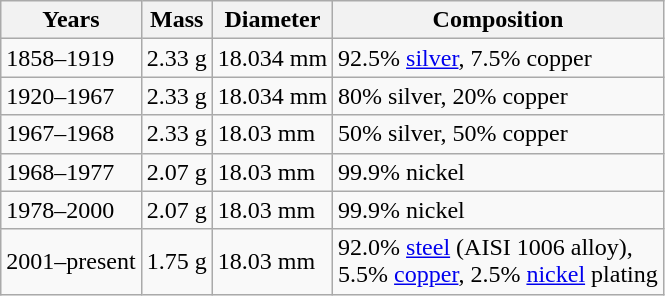<table class="wikitable">
<tr>
<th>Years</th>
<th>Mass</th>
<th>Diameter</th>
<th>Composition</th>
</tr>
<tr>
<td>1858–1919</td>
<td>2.33 g</td>
<td>18.034 mm</td>
<td>92.5% <a href='#'>silver</a>, 7.5% copper</td>
</tr>
<tr>
<td>1920–1967</td>
<td>2.33 g</td>
<td>18.034 mm</td>
<td>80% silver, 20% copper</td>
</tr>
<tr>
<td>1967–1968</td>
<td>2.33 g</td>
<td>18.03 mm</td>
<td>50% silver, 50% copper</td>
</tr>
<tr>
<td>1968–1977</td>
<td>2.07 g</td>
<td>18.03 mm</td>
<td>99.9% nickel</td>
</tr>
<tr>
<td>1978–2000</td>
<td>2.07 g</td>
<td>18.03 mm</td>
<td>99.9% nickel</td>
</tr>
<tr>
<td>2001–present</td>
<td>1.75 g</td>
<td>18.03 mm</td>
<td>92.0% <a href='#'>steel</a> (AISI 1006 alloy), <br>5.5% <a href='#'>copper</a>, 2.5% <a href='#'>nickel</a> plating</td>
</tr>
</table>
